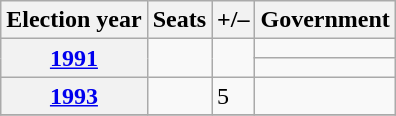<table class=wikitable>
<tr>
<th>Election year</th>
<th>Seats</th>
<th>+/–</th>
<th>Government</th>
</tr>
<tr>
<th rowspan="2"><a href='#'>1991</a></th>
<td rowspan="2"></td>
<td rowspan="2"></td>
<td></td>
</tr>
<tr>
<td></td>
</tr>
<tr>
<th><a href='#'>1993</a></th>
<td></td>
<td> 5</td>
<td></td>
</tr>
<tr>
</tr>
</table>
